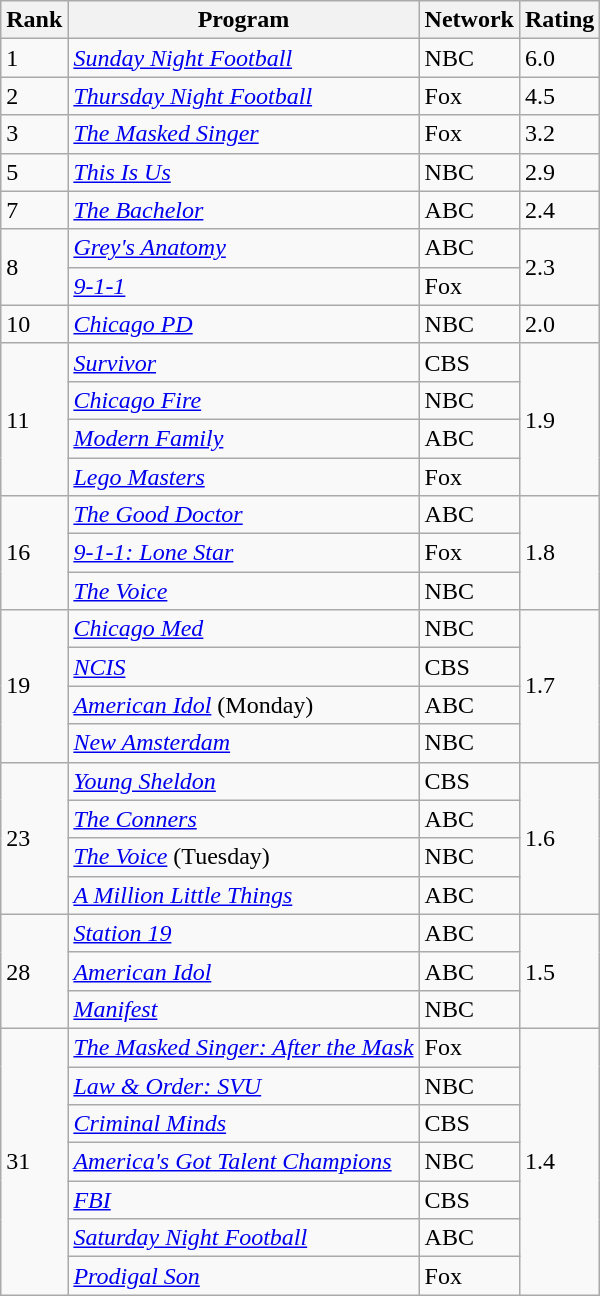<table class="wikitable">
<tr>
<th>Rank</th>
<th>Program</th>
<th>Network</th>
<th>Rating</th>
</tr>
<tr>
<td>1</td>
<td><em><a href='#'>Sunday Night Football</a></em></td>
<td>NBC</td>
<td>6.0</td>
</tr>
<tr>
<td>2</td>
<td><em><a href='#'>Thursday Night Football</a></em></td>
<td>Fox</td>
<td>4.5</td>
</tr>
<tr>
<td>3</td>
<td><em><a href='#'>The Masked Singer</a></em></td>
<td>Fox</td>
<td>3.2</td>
</tr>
<tr>
<td>5</td>
<td><em><a href='#'>This Is Us</a></em></td>
<td>NBC</td>
<td>2.9</td>
</tr>
<tr>
<td>7</td>
<td><em><a href='#'>The Bachelor</a></em></td>
<td>ABC</td>
<td>2.4</td>
</tr>
<tr>
<td rowspan=2>8</td>
<td><em><a href='#'>Grey's Anatomy</a></em></td>
<td>ABC</td>
<td rowspan=2>2.3</td>
</tr>
<tr>
<td><em><a href='#'>9-1-1</a></em></td>
<td>Fox</td>
</tr>
<tr>
<td>10</td>
<td><em><a href='#'>Chicago PD</a></em></td>
<td>NBC</td>
<td>2.0</td>
</tr>
<tr>
<td rowspan=4>11</td>
<td><em><a href='#'>Survivor</a></em></td>
<td>CBS</td>
<td rowspan=4>1.9</td>
</tr>
<tr>
<td><em><a href='#'>Chicago Fire</a></em></td>
<td>NBC</td>
</tr>
<tr>
<td><em><a href='#'>Modern Family</a></em></td>
<td>ABC</td>
</tr>
<tr>
<td><em><a href='#'>Lego Masters</a></em></td>
<td>Fox</td>
</tr>
<tr>
<td rowspan=3>16</td>
<td><em><a href='#'>The Good Doctor</a></em></td>
<td>ABC</td>
<td rowspan=3>1.8</td>
</tr>
<tr>
<td><em><a href='#'>9-1-1: Lone Star</a></em></td>
<td>Fox</td>
</tr>
<tr>
<td><em><a href='#'>The Voice</a></em></td>
<td>NBC</td>
</tr>
<tr>
<td rowspan=4>19</td>
<td><em><a href='#'>Chicago Med</a></em></td>
<td>NBC</td>
<td rowspan=4>1.7</td>
</tr>
<tr>
<td><em><a href='#'>NCIS</a></em></td>
<td>CBS</td>
</tr>
<tr>
<td><em><a href='#'>American Idol</a></em> (Monday)</td>
<td>ABC</td>
</tr>
<tr>
<td><em><a href='#'>New Amsterdam</a></em></td>
<td>NBC</td>
</tr>
<tr>
<td rowspan=4>23</td>
<td><em><a href='#'>Young Sheldon</a></em></td>
<td>CBS</td>
<td rowspan=4>1.6</td>
</tr>
<tr>
<td><em><a href='#'>The Conners</a></em></td>
<td>ABC</td>
</tr>
<tr>
<td><em><a href='#'>The Voice</a></em> (Tuesday)</td>
<td>NBC</td>
</tr>
<tr>
<td><em><a href='#'>A Million Little Things</a></em></td>
<td>ABC</td>
</tr>
<tr>
<td rowspan=3>28</td>
<td><em><a href='#'>Station 19</a></em></td>
<td>ABC</td>
<td rowspan=3>1.5</td>
</tr>
<tr>
<td><em><a href='#'>American Idol</a></em></td>
<td>ABC</td>
</tr>
<tr>
<td><em><a href='#'>Manifest</a></em></td>
<td>NBC</td>
</tr>
<tr>
<td rowspan=7>31</td>
<td><em><a href='#'>The Masked Singer: After the Mask</a></em></td>
<td>Fox</td>
<td rowspan=7>1.4</td>
</tr>
<tr>
<td><em><a href='#'>Law & Order: SVU</a></em></td>
<td>NBC</td>
</tr>
<tr>
<td><em><a href='#'>Criminal Minds</a></em></td>
<td>CBS</td>
</tr>
<tr>
<td><em><a href='#'>America's Got Talent Champions</a></em></td>
<td>NBC</td>
</tr>
<tr>
<td><em><a href='#'>FBI</a></em></td>
<td>CBS</td>
</tr>
<tr>
<td><em><a href='#'>Saturday Night Football</a></em></td>
<td>ABC</td>
</tr>
<tr>
<td><em><a href='#'>Prodigal Son</a></em></td>
<td>Fox</td>
</tr>
</table>
